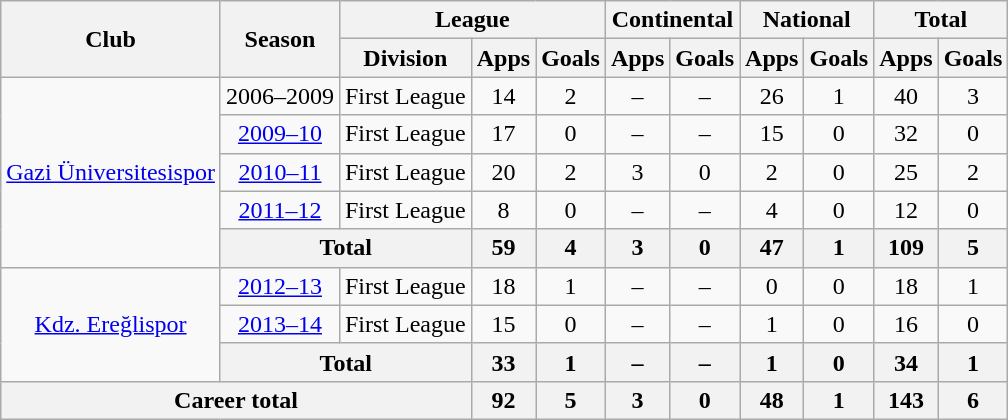<table class="wikitable" style="text-align: center;">
<tr>
<th rowspan=2>Club</th>
<th rowspan=2>Season</th>
<th colspan=3>League</th>
<th colspan=2>Continental</th>
<th colspan=2>National</th>
<th colspan=2>Total</th>
</tr>
<tr>
<th>Division</th>
<th>Apps</th>
<th>Goals</th>
<th>Apps</th>
<th>Goals</th>
<th>Apps</th>
<th>Goals</th>
<th>Apps</th>
<th>Goals</th>
</tr>
<tr>
<td rowspan=5><a href='#'>Gazi Üniversitesispor</a></td>
<td>2006–2009</td>
<td>First League</td>
<td>14</td>
<td>2</td>
<td>–</td>
<td>–</td>
<td>26</td>
<td>1</td>
<td>40</td>
<td>3</td>
</tr>
<tr>
<td><a href='#'>2009–10</a></td>
<td>First League</td>
<td>17</td>
<td>0</td>
<td>–</td>
<td>–</td>
<td>15</td>
<td>0</td>
<td>32</td>
<td>0</td>
</tr>
<tr>
<td><a href='#'>2010–11</a></td>
<td>First League</td>
<td>20</td>
<td>2</td>
<td>3</td>
<td>0</td>
<td>2</td>
<td>0</td>
<td>25</td>
<td>2</td>
</tr>
<tr>
<td><a href='#'>2011–12</a></td>
<td>First League</td>
<td>8</td>
<td>0</td>
<td>–</td>
<td>–</td>
<td>4</td>
<td>0</td>
<td>12</td>
<td>0</td>
</tr>
<tr>
<th colspan=2>Total</th>
<th>59</th>
<th>4</th>
<th>3</th>
<th>0</th>
<th>47</th>
<th>1</th>
<th>109</th>
<th>5</th>
</tr>
<tr>
<td rowspan=3><a href='#'>Kdz. Ereğlispor</a></td>
<td><a href='#'>2012–13</a></td>
<td>First League</td>
<td>18</td>
<td>1</td>
<td>–</td>
<td>–</td>
<td>0</td>
<td>0</td>
<td>18</td>
<td>1</td>
</tr>
<tr>
<td><a href='#'>2013–14</a></td>
<td>First League</td>
<td>15</td>
<td>0</td>
<td>–</td>
<td>–</td>
<td>1</td>
<td>0</td>
<td>16</td>
<td>0</td>
</tr>
<tr>
<th colspan=2>Total</th>
<th>33</th>
<th>1</th>
<th>–</th>
<th>–</th>
<th>1</th>
<th>0</th>
<th>34</th>
<th>1</th>
</tr>
<tr>
<th colspan=3>Career total</th>
<th>92</th>
<th>5</th>
<th>3</th>
<th>0</th>
<th>48</th>
<th>1</th>
<th>143</th>
<th>6</th>
</tr>
</table>
